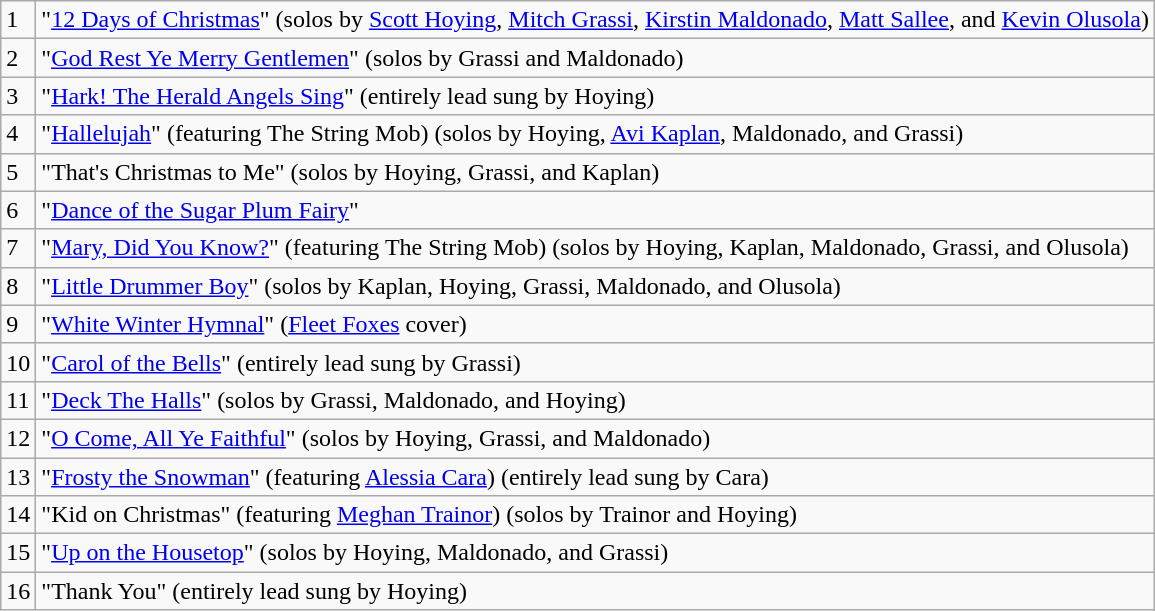<table class="wikitable">
<tr>
<td>1</td>
<td>"<a href='#'>12 Days of Christmas</a>" (solos by <a href='#'>Scott Hoying</a>, <a href='#'>Mitch Grassi</a>, <a href='#'>Kirstin Maldonado</a>, <a href='#'>Matt Sallee</a>, and <a href='#'>Kevin Olusola</a>)</td>
</tr>
<tr>
<td>2</td>
<td>"<a href='#'>God Rest Ye Merry Gentlemen</a>" (solos by Grassi and Maldonado)</td>
</tr>
<tr>
<td>3</td>
<td>"<a href='#'>Hark! The Herald Angels Sing</a>" (entirely lead sung by Hoying)</td>
</tr>
<tr>
<td>4</td>
<td>"<a href='#'>Hallelujah</a>" (featuring The String Mob) (solos by Hoying, <a href='#'>Avi Kaplan</a>, Maldonado, and Grassi)</td>
</tr>
<tr>
<td>5</td>
<td>"That's Christmas to Me" (solos by Hoying, Grassi, and Kaplan)</td>
</tr>
<tr>
<td>6</td>
<td>"<a href='#'>Dance of the Sugar Plum Fairy</a>"</td>
</tr>
<tr>
<td>7</td>
<td>"<a href='#'>Mary, Did You Know?</a>" (featuring The String Mob) (solos by Hoying, Kaplan, Maldonado, Grassi, and Olusola)</td>
</tr>
<tr>
<td>8</td>
<td>"<a href='#'>Little Drummer Boy</a>" (solos by Kaplan, Hoying, Grassi, Maldonado, and Olusola)</td>
</tr>
<tr>
<td>9</td>
<td>"<a href='#'>White Winter Hymnal</a>" (<a href='#'>Fleet Foxes</a> cover)</td>
</tr>
<tr>
<td>10</td>
<td>"<a href='#'>Carol of the Bells</a>" (entirely lead sung by Grassi)</td>
</tr>
<tr>
<td>11</td>
<td>"<a href='#'>Deck The Halls</a>" (solos by Grassi, Maldonado, and Hoying)</td>
</tr>
<tr>
<td>12</td>
<td>"<a href='#'>O Come, All Ye Faithful</a>" (solos by Hoying, Grassi, and Maldonado)</td>
</tr>
<tr>
<td>13</td>
<td>"<a href='#'>Frosty the Snowman</a>" (featuring <a href='#'>Alessia Cara</a>) (entirely lead sung by Cara)</td>
</tr>
<tr>
<td>14</td>
<td>"Kid on Christmas" (featuring <a href='#'>Meghan Trainor</a>) (solos by Trainor and Hoying)</td>
</tr>
<tr>
<td>15</td>
<td>"<a href='#'>Up on the Housetop</a>" (solos by Hoying, Maldonado, and Grassi)</td>
</tr>
<tr>
<td>16</td>
<td>"Thank You" (entirely lead sung by Hoying)</td>
</tr>
</table>
